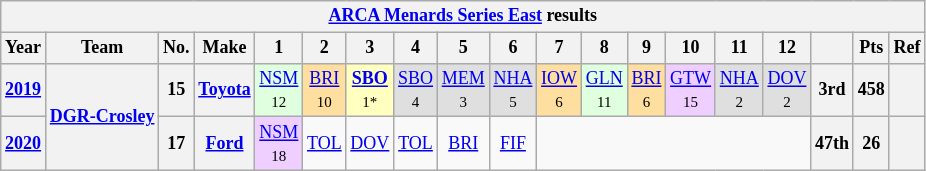<table class="wikitable" style="text-align:center; font-size:75%">
<tr>
<th colspan=19><a href='#'>ARCA Menards Series East</a> results</th>
</tr>
<tr>
<th>Year</th>
<th>Team</th>
<th>No.</th>
<th>Make</th>
<th>1</th>
<th>2</th>
<th>3</th>
<th>4</th>
<th>5</th>
<th>6</th>
<th>7</th>
<th>8</th>
<th>9</th>
<th>10</th>
<th>11</th>
<th>12</th>
<th></th>
<th>Pts</th>
<th>Ref</th>
</tr>
<tr>
<th><a href='#'>2019</a></th>
<th rowspan=2><a href='#'>DGR-Crosley</a></th>
<th>15</th>
<th><a href='#'>Toyota</a></th>
<td style="background:#DFFFDF;"><a href='#'>NSM</a><br><small>12</small></td>
<td style="background:#FFDF9F;"><a href='#'>BRI</a><br><small>10</small></td>
<td style="background:#FFFFBF;"><strong><a href='#'>SBO</a></strong><br><small>1*</small></td>
<td style="background:#DFDFDF;"><a href='#'>SBO</a><br><small>4</small></td>
<td style="background:#DFDFDF;"><a href='#'>MEM</a><br><small>3</small></td>
<td style="background:#DFDFDF;"><a href='#'>NHA</a><br><small>5</small></td>
<td style="background:#FFDF9F;"><a href='#'>IOW</a><br><small>6</small></td>
<td style="background:#DFFFDF;"><a href='#'>GLN</a><br><small>11</small></td>
<td style="background:#FFDF9F;"><a href='#'>BRI</a><br><small>6</small></td>
<td style="background:#EFCFFF;"><a href='#'>GTW</a><br><small>15</small></td>
<td style="background:#DFDFDF;"><a href='#'>NHA</a><br><small>2</small></td>
<td style="background:#DFDFDF;"><a href='#'>DOV</a><br><small>2</small></td>
<th>3rd</th>
<th>458</th>
<th></th>
</tr>
<tr>
<th><a href='#'>2020</a></th>
<th>17</th>
<th><a href='#'>Ford</a></th>
<td style="background:#EFCFFF;"><a href='#'>NSM</a><br><small>18</small></td>
<td><a href='#'>TOL</a></td>
<td><a href='#'>DOV</a></td>
<td><a href='#'>TOL</a></td>
<td><a href='#'>BRI</a></td>
<td><a href='#'>FIF</a></td>
<td colspan=6></td>
<th>47th</th>
<th>26</th>
<th></th>
</tr>
</table>
